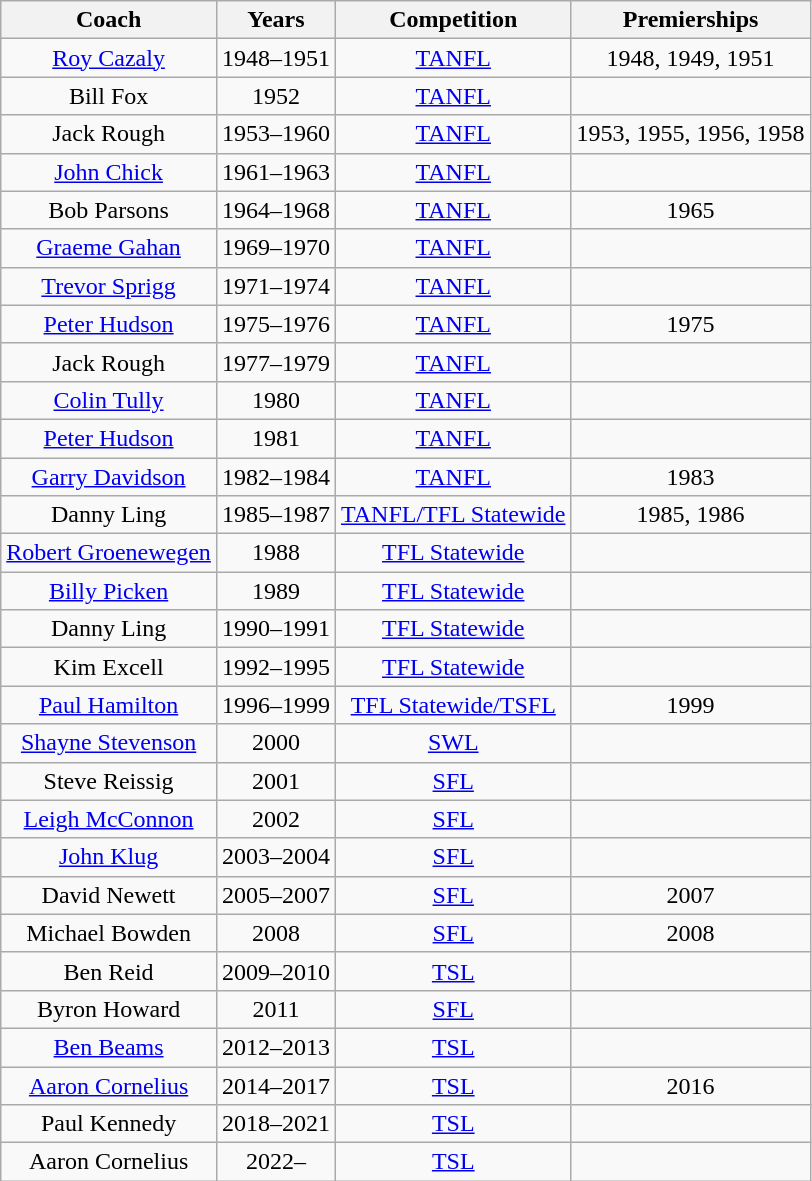<table class="wikitable sortable"  style="text-align:center">
<tr>
<th width=0px>Coach</th>
<th width=0px>Years</th>
<th width=0px>Competition</th>
<th width=0px>Premierships</th>
</tr>
<tr>
<td><a href='#'>Roy Cazaly</a></td>
<td>1948–1951</td>
<td><a href='#'>TANFL</a></td>
<td>1948, 1949, 1951</td>
</tr>
<tr>
<td>Bill Fox</td>
<td>1952</td>
<td><a href='#'>TANFL</a></td>
<td></td>
</tr>
<tr>
<td>Jack Rough</td>
<td>1953–1960</td>
<td><a href='#'>TANFL</a></td>
<td>1953, 1955, 1956, 1958</td>
</tr>
<tr>
<td><a href='#'>John Chick</a></td>
<td>1961–1963</td>
<td><a href='#'>TANFL</a></td>
<td></td>
</tr>
<tr>
<td>Bob Parsons</td>
<td>1964–1968</td>
<td><a href='#'>TANFL</a></td>
<td>1965</td>
</tr>
<tr>
<td><a href='#'>Graeme Gahan</a></td>
<td>1969–1970</td>
<td><a href='#'>TANFL</a></td>
<td></td>
</tr>
<tr>
<td><a href='#'>Trevor Sprigg</a></td>
<td>1971–1974</td>
<td><a href='#'>TANFL</a></td>
<td></td>
</tr>
<tr>
<td><a href='#'>Peter Hudson</a></td>
<td>1975–1976</td>
<td><a href='#'>TANFL</a></td>
<td>1975</td>
</tr>
<tr>
<td>Jack Rough</td>
<td>1977–1979</td>
<td><a href='#'>TANFL</a></td>
<td></td>
</tr>
<tr>
<td><a href='#'>Colin Tully</a></td>
<td>1980</td>
<td><a href='#'>TANFL</a></td>
<td></td>
</tr>
<tr>
<td><a href='#'>Peter Hudson</a></td>
<td>1981</td>
<td><a href='#'>TANFL</a></td>
<td></td>
</tr>
<tr>
<td><a href='#'>Garry Davidson</a></td>
<td>1982–1984</td>
<td><a href='#'>TANFL</a></td>
<td>1983</td>
</tr>
<tr>
<td>Danny Ling</td>
<td>1985–1987</td>
<td><a href='#'>TANFL/TFL Statewide</a></td>
<td>1985, 1986</td>
</tr>
<tr>
<td><a href='#'>Robert Groenewegen</a></td>
<td>1988</td>
<td><a href='#'>TFL Statewide</a></td>
<td></td>
</tr>
<tr>
<td><a href='#'>Billy Picken</a></td>
<td>1989</td>
<td><a href='#'>TFL Statewide</a></td>
<td></td>
</tr>
<tr>
<td>Danny Ling</td>
<td>1990–1991</td>
<td><a href='#'>TFL Statewide</a></td>
<td></td>
</tr>
<tr>
<td>Kim Excell</td>
<td>1992–1995</td>
<td><a href='#'>TFL Statewide</a></td>
<td></td>
</tr>
<tr>
<td><a href='#'>Paul Hamilton</a></td>
<td>1996–1999</td>
<td><a href='#'>TFL Statewide/TSFL</a></td>
<td>1999</td>
</tr>
<tr>
<td><a href='#'>Shayne Stevenson</a></td>
<td>2000</td>
<td><a href='#'>SWL</a></td>
<td></td>
</tr>
<tr>
<td>Steve Reissig</td>
<td>2001</td>
<td><a href='#'>SFL</a></td>
<td></td>
</tr>
<tr>
<td><a href='#'>Leigh McConnon</a></td>
<td>2002</td>
<td><a href='#'>SFL</a></td>
<td></td>
</tr>
<tr>
<td><a href='#'>John Klug</a></td>
<td>2003–2004</td>
<td><a href='#'>SFL</a></td>
<td></td>
</tr>
<tr>
<td>David Newett</td>
<td>2005–2007</td>
<td><a href='#'>SFL</a></td>
<td>2007</td>
</tr>
<tr>
<td>Michael Bowden</td>
<td>2008</td>
<td><a href='#'>SFL</a></td>
<td>2008</td>
</tr>
<tr>
<td>Ben Reid</td>
<td>2009–2010</td>
<td><a href='#'>TSL</a></td>
<td></td>
</tr>
<tr>
<td>Byron Howard</td>
<td>2011</td>
<td><a href='#'>SFL</a></td>
<td></td>
</tr>
<tr>
<td><a href='#'>Ben Beams</a></td>
<td>2012–2013</td>
<td><a href='#'>TSL</a></td>
<td></td>
</tr>
<tr>
<td><a href='#'>Aaron Cornelius</a></td>
<td>2014–2017</td>
<td><a href='#'>TSL</a></td>
<td>2016</td>
</tr>
<tr>
<td>Paul Kennedy</td>
<td>2018–2021</td>
<td><a href='#'>TSL</a></td>
<td></td>
</tr>
<tr>
<td>Aaron Cornelius</td>
<td>2022–</td>
<td><a href='#'>TSL</a></td>
<td></td>
</tr>
</table>
